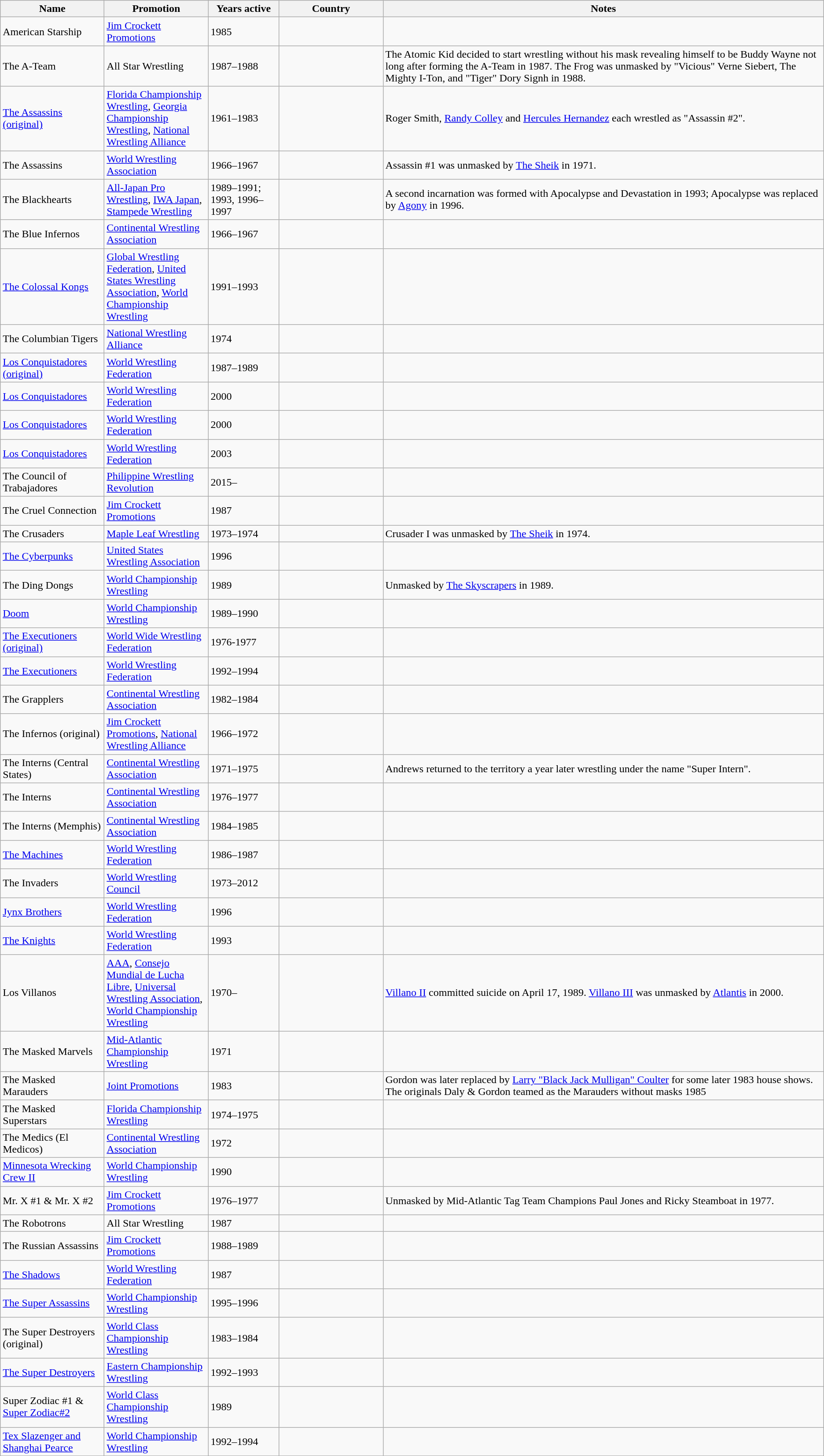<table class="wikitable sortable">
<tr>
<th style="width:150px;">Name</th>
<th style="width:150px;">Promotion</th>
<th style="width:100px;">Years active</th>
<th style="width:150px;">Country</th>
<th style="width:*;">Notes</th>
</tr>
<tr>
<td>American Starship<br></td>
<td><a href='#'>Jim Crockett Promotions</a></td>
<td>1985</td>
<td></td>
<td></td>
</tr>
<tr>
<td>The A-Team<br></td>
<td>All Star Wrestling</td>
<td>1987–1988</td>
<td></td>
<td>The Atomic Kid decided to start wrestling without his mask revealing himself to be Buddy Wayne not long after forming the A-Team in 1987. The Frog was unmasked by "Vicious" Verne Siebert, The Mighty I-Ton, and  "Tiger" Dory Signh in 1988.</td>
</tr>
<tr>
<td><a href='#'>The Assassins (original)</a><br></td>
<td><a href='#'>Florida Championship Wrestling</a>, <a href='#'>Georgia Championship Wrestling</a>, <a href='#'>National Wrestling Alliance</a></td>
<td>1961–1983</td>
<td></td>
<td>Roger Smith, <a href='#'>Randy Colley</a> and <a href='#'>Hercules Hernandez</a> each wrestled as "Assassin #2".</td>
</tr>
<tr>
<td>The Assassins<br></td>
<td><a href='#'>World Wrestling Association</a></td>
<td>1966–1967</td>
<td></td>
<td>Assassin #1 was unmasked by <a href='#'>The Sheik</a> in 1971.</td>
</tr>
<tr>
<td>The Blackhearts<br></td>
<td><a href='#'>All-Japan Pro Wrestling</a>, <a href='#'>IWA Japan</a>, <a href='#'>Stampede Wrestling</a></td>
<td>1989–1991; 1993, 1996–1997</td>
<td></td>
<td>A second incarnation was formed with Apocalypse and Devastation in 1993; Apocalypse was replaced by <a href='#'>Agony</a> in 1996.</td>
</tr>
<tr>
<td>The Blue Infernos<br></td>
<td><a href='#'>Continental Wrestling Association</a></td>
<td>1966–1967</td>
<td></td>
<td></td>
</tr>
<tr>
<td><a href='#'>The Colossal Kongs</a><br></td>
<td><a href='#'>Global Wrestling Federation</a>, <a href='#'>United States Wrestling Association</a>, <a href='#'>World Championship Wrestling</a></td>
<td>1991–1993</td>
<td></td>
<td></td>
</tr>
<tr>
<td>The Columbian Tigers<br></td>
<td><a href='#'>National Wrestling Alliance</a></td>
<td>1974</td>
<td></td>
<td></td>
</tr>
<tr>
<td><a href='#'>Los Conquistadores (original)</a><br></td>
<td><a href='#'>World Wrestling Federation</a></td>
<td>1987–1989</td>
<td></td>
<td></td>
</tr>
<tr>
<td><a href='#'>Los Conquistadores</a><br></td>
<td><a href='#'>World Wrestling Federation</a></td>
<td>2000</td>
<td></td>
<td></td>
</tr>
<tr>
<td><a href='#'>Los Conquistadores</a><br></td>
<td><a href='#'>World Wrestling Federation</a></td>
<td>2000</td>
<td></td>
<td></td>
</tr>
<tr>
<td><a href='#'>Los Conquistadores</a><br></td>
<td><a href='#'>World Wrestling Federation</a></td>
<td>2003</td>
<td></td>
<td></td>
</tr>
<tr>
<td>The Council of Trabajadores</td>
<td><a href='#'>Philippine Wrestling Revolution</a></td>
<td>2015–</td>
<td></td>
<td></td>
</tr>
<tr>
<td>The Cruel Connection<br></td>
<td><a href='#'>Jim Crockett Promotions</a></td>
<td>1987</td>
<td></td>
<td></td>
</tr>
<tr>
<td>The Crusaders<br></td>
<td><a href='#'>Maple Leaf Wrestling</a></td>
<td>1973–1974</td>
<td></td>
<td>Crusader I was unmasked by <a href='#'>The Sheik</a> in 1974.</td>
</tr>
<tr>
<td><a href='#'>The Cyberpunks</a><br></td>
<td><a href='#'>United States Wrestling Association</a></td>
<td>1996</td>
<td></td>
<td></td>
</tr>
<tr>
<td>The Ding Dongs<br></td>
<td><a href='#'>World Championship Wrestling</a></td>
<td>1989</td>
<td></td>
<td>Unmasked by <a href='#'>The Skyscrapers</a> in 1989.</td>
</tr>
<tr>
<td><a href='#'>Doom</a><br></td>
<td><a href='#'>World Championship Wrestling</a></td>
<td>1989–1990</td>
<td></td>
<td></td>
</tr>
<tr>
<td><a href='#'>The Executioners (original)</a><br></td>
<td><a href='#'>World Wide Wrestling Federation</a></td>
<td>1976-1977</td>
<td></td>
<td></td>
</tr>
<tr>
<td><a href='#'>The Executioners</a><br></td>
<td><a href='#'>World Wrestling Federation</a></td>
<td>1992–1994</td>
<td></td>
<td></td>
</tr>
<tr>
<td>The Grapplers<br></td>
<td><a href='#'>Continental Wrestling Association</a></td>
<td>1982–1984</td>
<td></td>
<td></td>
</tr>
<tr>
<td>The Infernos (original)<br></td>
<td><a href='#'>Jim Crockett Promotions</a>, <a href='#'>National Wrestling Alliance</a></td>
<td>1966–1972</td>
<td></td>
<td></td>
</tr>
<tr>
<td>The Interns (Central States)<br></td>
<td><a href='#'>Continental Wrestling Association</a></td>
<td>1971–1975</td>
<td></td>
<td>Andrews returned to the territory a year later wrestling under the name "Super Intern".</td>
</tr>
<tr>
<td>The Interns<br></td>
<td><a href='#'>Continental Wrestling Association</a></td>
<td>1976–1977</td>
<td></td>
<td></td>
</tr>
<tr>
<td>The Interns (Memphis)<br></td>
<td><a href='#'>Continental Wrestling Association</a></td>
<td>1984–1985</td>
<td></td>
<td></td>
</tr>
<tr>
<td><a href='#'>The Machines</a><br></td>
<td><a href='#'>World Wrestling Federation</a></td>
<td>1986–1987</td>
<td></td>
<td></td>
</tr>
<tr>
<td>The Invaders<br></td>
<td><a href='#'>World Wrestling Council</a></td>
<td>1973–2012</td>
<td></td>
<td></td>
</tr>
<tr>
<td><a href='#'>Jynx Brothers</a><br></td>
<td><a href='#'>World Wrestling Federation</a></td>
<td>1996</td>
<td></td>
<td></td>
</tr>
<tr>
<td><a href='#'>The Knights</a><br></td>
<td><a href='#'>World Wrestling Federation</a></td>
<td>1993</td>
<td></td>
<td></td>
</tr>
<tr>
<td>Los Villanos<br></td>
<td><a href='#'>AAA</a>, <a href='#'>Consejo Mundial de Lucha Libre</a>, <a href='#'>Universal Wrestling Association</a>, <a href='#'>World Championship Wrestling</a></td>
<td>1970–</td>
<td></td>
<td><a href='#'>Villano II</a> committed suicide on April 17, 1989. <a href='#'>Villano III</a> was unmasked by <a href='#'>Atlantis</a> in 2000.</td>
</tr>
<tr>
<td>The Masked Marvels<br></td>
<td><a href='#'>Mid-Atlantic Championship Wrestling</a></td>
<td>1971</td>
<td></td>
<td></td>
</tr>
<tr>
<td>The Masked Marauders<br></td>
<td><a href='#'>Joint Promotions</a></td>
<td>1983</td>
<td></td>
<td>  Gordon was later replaced by <a href='#'>Larry "Black Jack Mulligan" Coulter</a> for some later 1983 house shows.  The originals Daly & Gordon teamed as the Marauders without masks 1985</td>
</tr>
<tr>
<td>The Masked Superstars<br></td>
<td><a href='#'>Florida Championship Wrestling</a></td>
<td>1974–1975</td>
<td></td>
<td></td>
</tr>
<tr>
<td>The Medics (El Medicos)<br></td>
<td><a href='#'>Continental Wrestling Association</a></td>
<td>1972</td>
<td></td>
<td></td>
</tr>
<tr>
<td><a href='#'>Minnesota Wrecking Crew II</a><br></td>
<td><a href='#'>World Championship Wrestling</a></td>
<td>1990</td>
<td></td>
<td></td>
</tr>
<tr>
<td>Mr. X #1 & Mr. X #2</td>
<td><a href='#'>Jim Crockett Promotions</a></td>
<td>1976–1977</td>
<td></td>
<td>Unmasked by Mid-Atlantic Tag Team Champions Paul Jones and Ricky Steamboat in 1977.</td>
</tr>
<tr>
<td>The Robotrons<br></td>
<td>All Star Wrestling</td>
<td>1987</td>
<td></td>
</tr>
<tr>
<td>The Russian Assassins<br></td>
<td><a href='#'>Jim Crockett Promotions</a></td>
<td>1988–1989</td>
<td></td>
<td></td>
</tr>
<tr>
<td><a href='#'>The Shadows</a><br></td>
<td><a href='#'>World Wrestling Federation</a></td>
<td>1987</td>
<td></td>
<td></td>
</tr>
<tr>
<td><a href='#'>The Super Assassins</a><br></td>
<td><a href='#'>World Championship Wrestling</a></td>
<td>1995–1996</td>
<td></td>
<td></td>
</tr>
<tr>
<td>The Super Destroyers (original)<br></td>
<td><a href='#'>World Class Championship Wrestling</a></td>
<td>1983–1984</td>
<td></td>
<td></td>
</tr>
<tr>
<td><a href='#'>The Super Destroyers</a><br></td>
<td><a href='#'>Eastern Championship Wrestling</a></td>
<td>1992–1993</td>
<td></td>
<td></td>
</tr>
<tr>
<td>Super Zodiac #1 & <a href='#'>Super Zodiac#2</a></td>
<td><a href='#'>World Class Championship Wrestling</a></td>
<td>1989</td>
<td></td>
<td></td>
</tr>
<tr>
<td><a href='#'>Tex Slazenger and Shanghai Pearce</a></td>
<td><a href='#'>World Championship Wrestling</a></td>
<td>1992–1994</td>
<td></td>
<td></td>
</tr>
</table>
